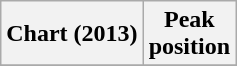<table class="wikitable sortable plainrowheaders" style="text-align:center">
<tr>
<th scope="col">Chart (2013)</th>
<th scope="col">Peak<br>position</th>
</tr>
<tr>
</tr>
</table>
